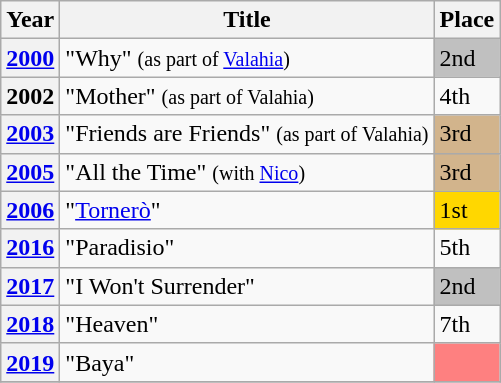<table class="wikitable plainrowheaders sortable">
<tr>
<th scope="col">Year</th>
<th scope="col">Title</th>
<th scope="col">Place</th>
</tr>
<tr>
<th scope="row" rowspan="1"><a href='#'>2000</a></th>
<td rowspan="1">"Why" <small>(as part of <a href='#'>Valahia</a>)</small></td>
<td bgcolor="silver">2nd</td>
</tr>
<tr>
<th scope="row" rowspan="1">2002</th>
<td rowspan="1">"Mother" <small>(as part of Valahia)</small></td>
<td>4th</td>
</tr>
<tr>
<th scope="row" rowspan="1"><a href='#'>2003</a></th>
<td rowspan="1">"Friends are Friends" <small>(as part of Valahia)</small></td>
<td bgcolor="tan">3rd</td>
</tr>
<tr>
<th scope="row" rowspan="1"><a href='#'>2005</a></th>
<td rowspan="1">"All the Time" <small>(with <a href='#'>Nico</a>)</small></td>
<td bgcolor="tan">3rd</td>
</tr>
<tr>
<th scope="row" rowspan="1"><a href='#'>2006</a></th>
<td rowspan="1">"<a href='#'>Tornerò</a>"</td>
<td bgcolor="gold">1st</td>
</tr>
<tr>
<th scope="row" rowspan="1"><a href='#'>2016</a></th>
<td rowspan="1">"Paradisio"</td>
<td>5th</td>
</tr>
<tr>
<th scope="row" rowspan="1"><a href='#'>2017</a></th>
<td rowspan="1">"I Won't Surrender"</td>
<td bgcolor="silver">2nd</td>
</tr>
<tr>
<th scope="row" rowspan="1"><a href='#'>2018</a></th>
<td rowspan="1">"Heaven"</td>
<td>7th</td>
</tr>
<tr>
<th scope="row" rowspan="1"><a href='#'>2019</a></th>
<td>"Baya"</td>
<td bgcolor="#fe8080" rowspan="1"></td>
</tr>
<tr>
</tr>
</table>
